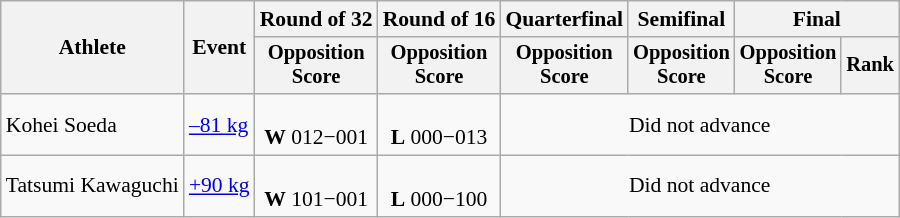<table class=wikitable style=font-size:90%;text-align:center>
<tr>
<th rowspan=2>Athlete</th>
<th rowspan=2>Event</th>
<th>Round of 32</th>
<th>Round of 16</th>
<th>Quarterfinal</th>
<th>Semifinal</th>
<th colspan=2>Final</th>
</tr>
<tr style=font-size:95%>
<th>Opposition<br>Score</th>
<th>Opposition<br>Score</th>
<th>Opposition<br>Score</th>
<th>Opposition<br>Score</th>
<th>Opposition<br>Score</th>
<th>Rank</th>
</tr>
<tr>
<td style="text-align:left">Kohei Soeda</td>
<td style="text-align:left"><a href='#'>–81 kg</a></td>
<td><br><strong>W</strong> 012−001</td>
<td><br><strong>L</strong> 000−013</td>
<td colspan=4>Did not advance</td>
</tr>
<tr>
<td style="text-align:left">Tatsumi Kawaguchi</td>
<td style="text-align:left"><a href='#'>+90 kg</a></td>
<td><br><strong>W</strong> 101−001</td>
<td><br><strong>L</strong> 000−100</td>
<td colspan=4>Did not advance</td>
</tr>
</table>
